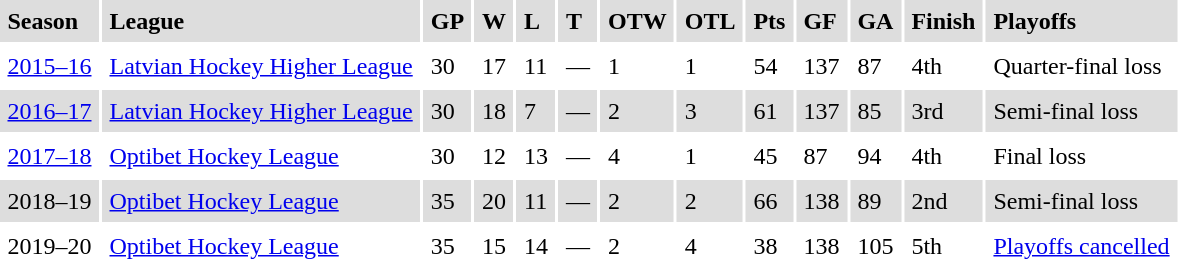<table cellpadding=5>
<tr bgcolor="#dddddd">
<td><strong>Season</strong></td>
<td><strong>League</strong></td>
<td><strong>GP</strong></td>
<td><strong>W</strong></td>
<td><strong>L</strong></td>
<td><strong>T</strong></td>
<td><strong>OTW</strong></td>
<td><strong>OTL</strong></td>
<td><strong>Pts</strong></td>
<td><strong>GF</strong></td>
<td><strong>GA</strong></td>
<td><strong>Finish</strong></td>
<td><strong>Playoffs</strong></td>
</tr>
<tr>
<td><a href='#'>2015–16</a></td>
<td><a href='#'>Latvian Hockey Higher League</a></td>
<td>30</td>
<td>17</td>
<td>11</td>
<td>—</td>
<td>1</td>
<td>1</td>
<td>54</td>
<td>137</td>
<td>87</td>
<td>4th</td>
<td>Quarter-final loss</td>
</tr>
<tr bgcolor="#dddddd">
<td><a href='#'>2016–17</a></td>
<td><a href='#'>Latvian Hockey Higher League</a></td>
<td>30</td>
<td>18</td>
<td>7</td>
<td>—</td>
<td>2</td>
<td>3</td>
<td>61</td>
<td>137</td>
<td>85</td>
<td>3rd</td>
<td>Semi-final loss</td>
</tr>
<tr>
<td><a href='#'>2017–18</a></td>
<td><a href='#'>Optibet Hockey League</a></td>
<td>30</td>
<td>12</td>
<td>13</td>
<td>—</td>
<td>4</td>
<td>1</td>
<td>45</td>
<td>87</td>
<td>94</td>
<td>4th</td>
<td>Final loss</td>
</tr>
<tr bgcolor="#dddddd">
<td>2018–19</td>
<td><a href='#'>Optibet Hockey League</a></td>
<td>35</td>
<td>20</td>
<td>11</td>
<td>—</td>
<td>2</td>
<td>2</td>
<td>66</td>
<td>138</td>
<td>89</td>
<td>2nd</td>
<td>Semi-final loss</td>
</tr>
<tr>
<td>2019–20</td>
<td><a href='#'>Optibet Hockey League</a></td>
<td>35</td>
<td>15</td>
<td>14</td>
<td>—</td>
<td>2</td>
<td>4</td>
<td>38</td>
<td>138</td>
<td>105</td>
<td>5th</td>
<td><a href='#'>Playoffs cancelled</a></td>
</tr>
</table>
